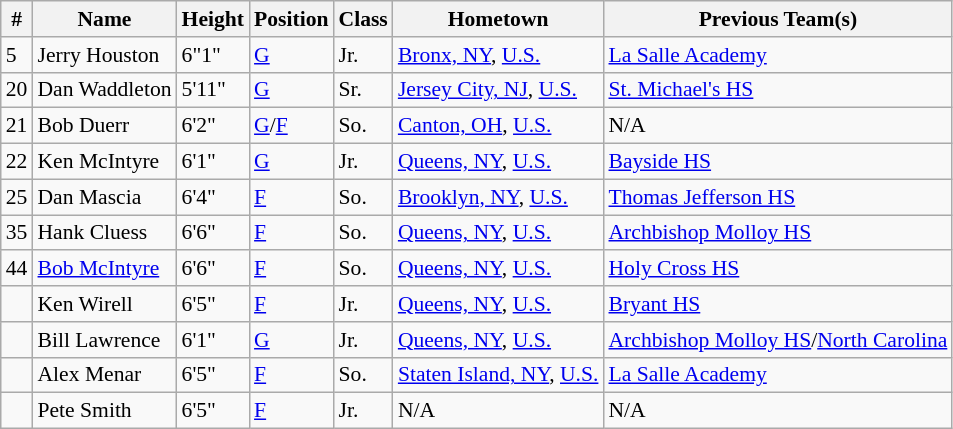<table class="wikitable" style="font-size: 90%">
<tr>
<th>#</th>
<th>Name</th>
<th>Height</th>
<th>Position</th>
<th>Class</th>
<th>Hometown</th>
<th>Previous Team(s)</th>
</tr>
<tr>
<td>5</td>
<td>Jerry Houston</td>
<td>6"1"</td>
<td><a href='#'>G</a></td>
<td>Jr.</td>
<td><a href='#'>Bronx, NY</a>, <a href='#'>U.S.</a></td>
<td><a href='#'>La Salle Academy</a></td>
</tr>
<tr>
<td>20</td>
<td>Dan Waddleton</td>
<td>5'11"</td>
<td><a href='#'>G</a></td>
<td>Sr.</td>
<td><a href='#'>Jersey City, NJ</a>, <a href='#'>U.S.</a></td>
<td><a href='#'>St. Michael's HS</a></td>
</tr>
<tr>
<td>21</td>
<td>Bob Duerr</td>
<td>6'2"</td>
<td><a href='#'>G</a>/<a href='#'>F</a></td>
<td>So.</td>
<td><a href='#'>Canton, OH</a>, <a href='#'>U.S.</a></td>
<td>N/A</td>
</tr>
<tr>
<td>22</td>
<td>Ken McIntyre</td>
<td>6'1"</td>
<td><a href='#'>G</a></td>
<td>Jr.</td>
<td><a href='#'>Queens, NY</a>, <a href='#'>U.S.</a></td>
<td><a href='#'>Bayside HS</a></td>
</tr>
<tr>
<td>25</td>
<td>Dan Mascia</td>
<td>6'4"</td>
<td><a href='#'>F</a></td>
<td>So.</td>
<td><a href='#'>Brooklyn, NY</a>, <a href='#'>U.S.</a></td>
<td><a href='#'>Thomas Jefferson HS</a></td>
</tr>
<tr>
<td>35</td>
<td>Hank Cluess</td>
<td>6'6"</td>
<td><a href='#'>F</a></td>
<td>So.</td>
<td><a href='#'>Queens, NY</a>, <a href='#'>U.S.</a></td>
<td><a href='#'>Archbishop Molloy HS</a></td>
</tr>
<tr>
<td>44</td>
<td><a href='#'>Bob McIntyre</a></td>
<td>6'6"</td>
<td><a href='#'>F</a></td>
<td>So.</td>
<td><a href='#'>Queens, NY</a>, <a href='#'>U.S.</a></td>
<td><a href='#'>Holy Cross HS</a></td>
</tr>
<tr>
<td></td>
<td>Ken Wirell</td>
<td>6'5"</td>
<td><a href='#'>F</a></td>
<td>Jr.</td>
<td><a href='#'>Queens, NY</a>, <a href='#'>U.S.</a></td>
<td><a href='#'>Bryant HS</a></td>
</tr>
<tr>
<td></td>
<td>Bill Lawrence</td>
<td>6'1"</td>
<td><a href='#'>G</a></td>
<td>Jr.</td>
<td><a href='#'>Queens, NY</a>, <a href='#'>U.S.</a></td>
<td><a href='#'>Archbishop Molloy HS</a>/<a href='#'>North Carolina</a></td>
</tr>
<tr>
<td></td>
<td>Alex Menar</td>
<td>6'5"</td>
<td><a href='#'>F</a></td>
<td>So.</td>
<td><a href='#'>Staten Island, NY</a>, <a href='#'>U.S.</a></td>
<td><a href='#'>La Salle Academy</a></td>
</tr>
<tr>
<td></td>
<td>Pete Smith</td>
<td>6'5"</td>
<td><a href='#'>F</a></td>
<td>Jr.</td>
<td>N/A</td>
<td>N/A</td>
</tr>
</table>
